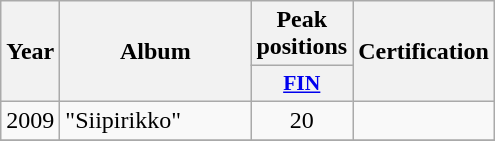<table class="wikitable">
<tr>
<th align="center" rowspan="2" width="10">Year</th>
<th align="center" rowspan="2" width="120">Album</th>
<th align="center" colspan="1" width="20">Peak positions</th>
<th align="center" rowspan="2" width="70">Certification</th>
</tr>
<tr>
<th scope="col" style="width:3em;font-size:90%;"><a href='#'>FIN</a><br></th>
</tr>
<tr>
<td style="text-align:center;">2009</td>
<td>"Siipirikko"</td>
<td style="text-align:center;">20</td>
<td></td>
</tr>
<tr>
</tr>
</table>
